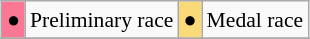<table class="wikitable" style="margin:0.5em auto; font-size:90%; line-height:1.25em;">
<tr>
<td style="background-color:#FA7894;text-align:center;">●</td>
<td>Preliminary race</td>
<td style="background-color:#FAD978;text-align:center;">●</td>
<td>Medal race</td>
</tr>
<tr>
</tr>
</table>
